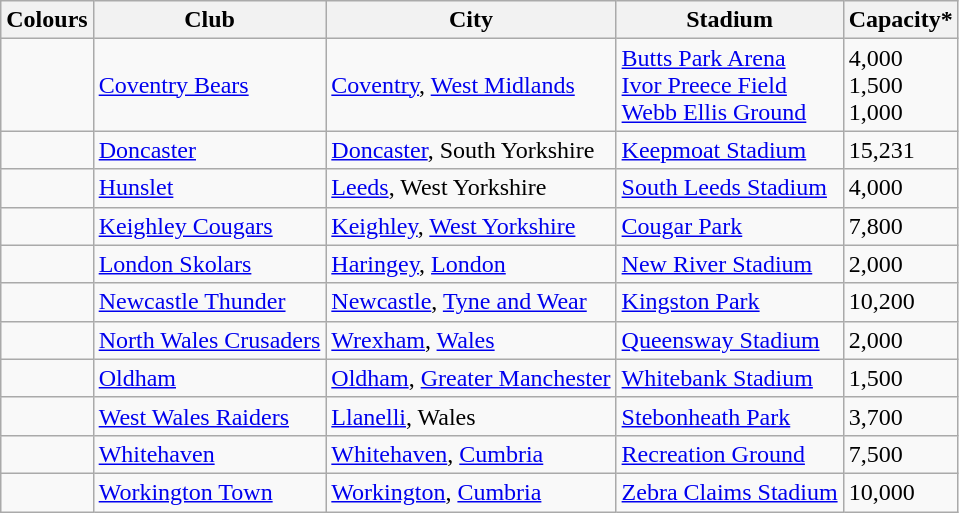<table class="wikitable">
<tr>
<th>Colours</th>
<th>Club</th>
<th>City</th>
<th>Stadium</th>
<th>Capacity*</th>
</tr>
<tr>
<td style="text-align: center;"></td>
<td><a href='#'>Coventry Bears</a></td>
<td><a href='#'>Coventry</a>, <a href='#'>West Midlands</a></td>
<td><a href='#'>Butts Park Arena</a><br><a href='#'>Ivor Preece Field</a><br><a href='#'>Webb Ellis Ground</a></td>
<td>4,000<br>1,500<br>1,000</td>
</tr>
<tr>
<td style="text-align: center;"></td>
<td><a href='#'>Doncaster</a></td>
<td><a href='#'>Doncaster</a>, South Yorkshire</td>
<td><a href='#'>Keepmoat Stadium</a></td>
<td>15,231</td>
</tr>
<tr>
<td style="text-align: center;"></td>
<td><a href='#'>Hunslet</a></td>
<td><a href='#'>Leeds</a>, West Yorkshire</td>
<td><a href='#'>South Leeds Stadium</a></td>
<td>4,000</td>
</tr>
<tr>
<td style="text-align: center;"></td>
<td><a href='#'>Keighley Cougars</a></td>
<td><a href='#'>Keighley</a>, <a href='#'>West Yorkshire</a></td>
<td><a href='#'>Cougar Park</a></td>
<td>7,800</td>
</tr>
<tr>
<td style="text-align: center;"></td>
<td><a href='#'>London Skolars</a></td>
<td><a href='#'>Haringey</a>, <a href='#'>London</a></td>
<td><a href='#'>New River Stadium</a></td>
<td>2,000</td>
</tr>
<tr>
<td style="text-align: center;"></td>
<td><a href='#'>Newcastle Thunder</a></td>
<td><a href='#'>Newcastle</a>, <a href='#'>Tyne and Wear</a></td>
<td><a href='#'>Kingston Park</a></td>
<td>10,200</td>
</tr>
<tr>
<td style="text-align: center;"></td>
<td><a href='#'>North Wales Crusaders</a></td>
<td><a href='#'>Wrexham</a>, <a href='#'>Wales</a></td>
<td><a href='#'>Queensway Stadium</a></td>
<td>2,000</td>
</tr>
<tr>
<td style="text-align: center;"></td>
<td><a href='#'>Oldham</a></td>
<td><a href='#'>Oldham</a>, <a href='#'>Greater Manchester</a></td>
<td><a href='#'>Whitebank Stadium</a></td>
<td>1,500</td>
</tr>
<tr>
<td style="text-align: center;"></td>
<td><a href='#'>West Wales Raiders</a></td>
<td><a href='#'>Llanelli</a>, Wales</td>
<td><a href='#'>Stebonheath Park</a></td>
<td>3,700</td>
</tr>
<tr>
<td style="text-align: center;"></td>
<td><a href='#'>Whitehaven</a></td>
<td><a href='#'>Whitehaven</a>, <a href='#'>Cumbria</a></td>
<td><a href='#'>Recreation Ground</a></td>
<td>7,500</td>
</tr>
<tr>
<td style="text-align: center;"></td>
<td><a href='#'>Workington Town</a></td>
<td><a href='#'>Workington</a>, <a href='#'>Cumbria</a></td>
<td><a href='#'>Zebra Claims Stadium</a></td>
<td>10,000</td>
</tr>
</table>
